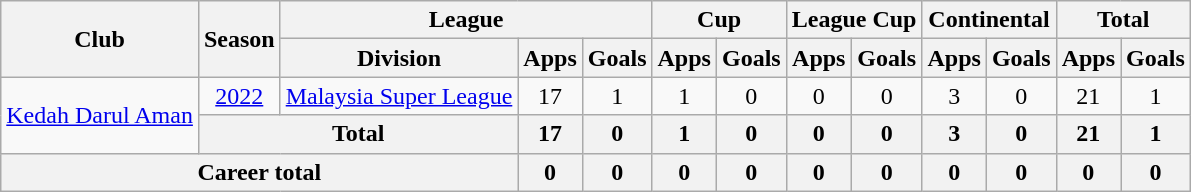<table class=wikitable style="text-align:center">
<tr>
<th rowspan=2>Club</th>
<th rowspan=2>Season</th>
<th colspan=3>League</th>
<th colspan=2>Cup</th>
<th colspan=2>League Cup</th>
<th colspan=2>Continental</th>
<th colspan=2>Total</th>
</tr>
<tr>
<th>Division</th>
<th>Apps</th>
<th>Goals</th>
<th>Apps</th>
<th>Goals</th>
<th>Apps</th>
<th>Goals</th>
<th>Apps</th>
<th>Goals</th>
<th>Apps</th>
<th>Goals</th>
</tr>
<tr>
<td rowspan="2"><a href='#'>Kedah Darul Aman</a></td>
<td><a href='#'>2022</a></td>
<td><a href='#'>Malaysia Super League</a></td>
<td>17</td>
<td>1</td>
<td>1</td>
<td>0</td>
<td>0</td>
<td>0</td>
<td>3</td>
<td>0</td>
<td>21</td>
<td>1</td>
</tr>
<tr>
<th colspan=2>Total</th>
<th>17</th>
<th>0</th>
<th>1</th>
<th>0</th>
<th>0</th>
<th>0</th>
<th>3</th>
<th>0</th>
<th>21</th>
<th>1</th>
</tr>
<tr>
<th colspan=3>Career total</th>
<th>0</th>
<th>0</th>
<th>0</th>
<th>0</th>
<th>0</th>
<th>0</th>
<th>0</th>
<th>0</th>
<th>0</th>
<th>0</th>
</tr>
</table>
